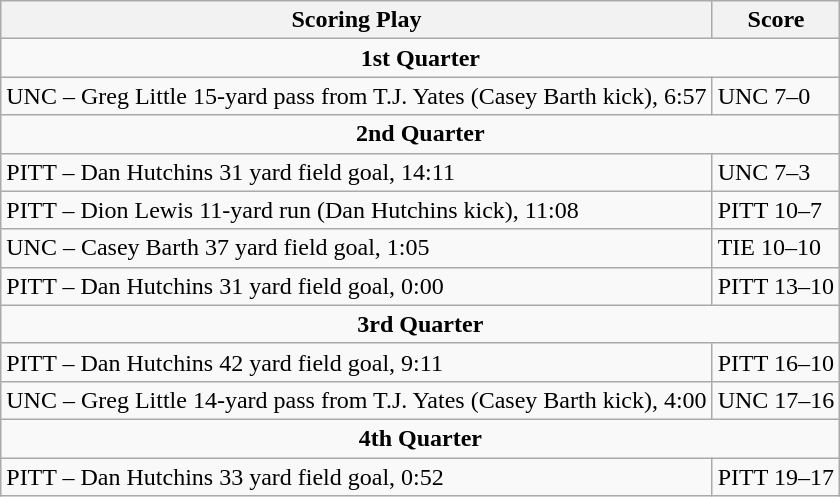<table class="wikitable">
<tr>
<th>Scoring Play</th>
<th>Score</th>
</tr>
<tr>
<td colspan="4" align="center"><strong>1st Quarter</strong></td>
</tr>
<tr>
<td>UNC – Greg Little 15-yard pass from T.J. Yates (Casey Barth kick), 6:57</td>
<td>UNC 7–0</td>
</tr>
<tr>
<td colspan="4" align="center"><strong>2nd Quarter</strong></td>
</tr>
<tr>
<td>PITT – Dan Hutchins 31 yard field goal, 14:11</td>
<td>UNC 7–3</td>
</tr>
<tr>
<td>PITT – Dion Lewis 11-yard run (Dan Hutchins kick), 11:08</td>
<td>PITT 10–7</td>
</tr>
<tr>
<td>UNC – Casey Barth 37 yard field goal, 1:05</td>
<td>TIE 10–10</td>
</tr>
<tr>
<td>PITT – Dan Hutchins 31 yard field goal, 0:00</td>
<td>PITT 13–10</td>
</tr>
<tr>
<td colspan="4" align="center"><strong>3rd Quarter</strong></td>
</tr>
<tr>
<td>PITT – Dan Hutchins 42 yard field goal, 9:11</td>
<td>PITT 16–10</td>
</tr>
<tr>
<td>UNC – Greg Little 14-yard pass from T.J. Yates (Casey Barth kick), 4:00</td>
<td>UNC 17–16</td>
</tr>
<tr>
<td colspan="4" align="center"><strong>4th Quarter</strong></td>
</tr>
<tr>
<td>PITT – Dan Hutchins 33 yard field goal, 0:52</td>
<td>PITT 19–17</td>
</tr>
</table>
